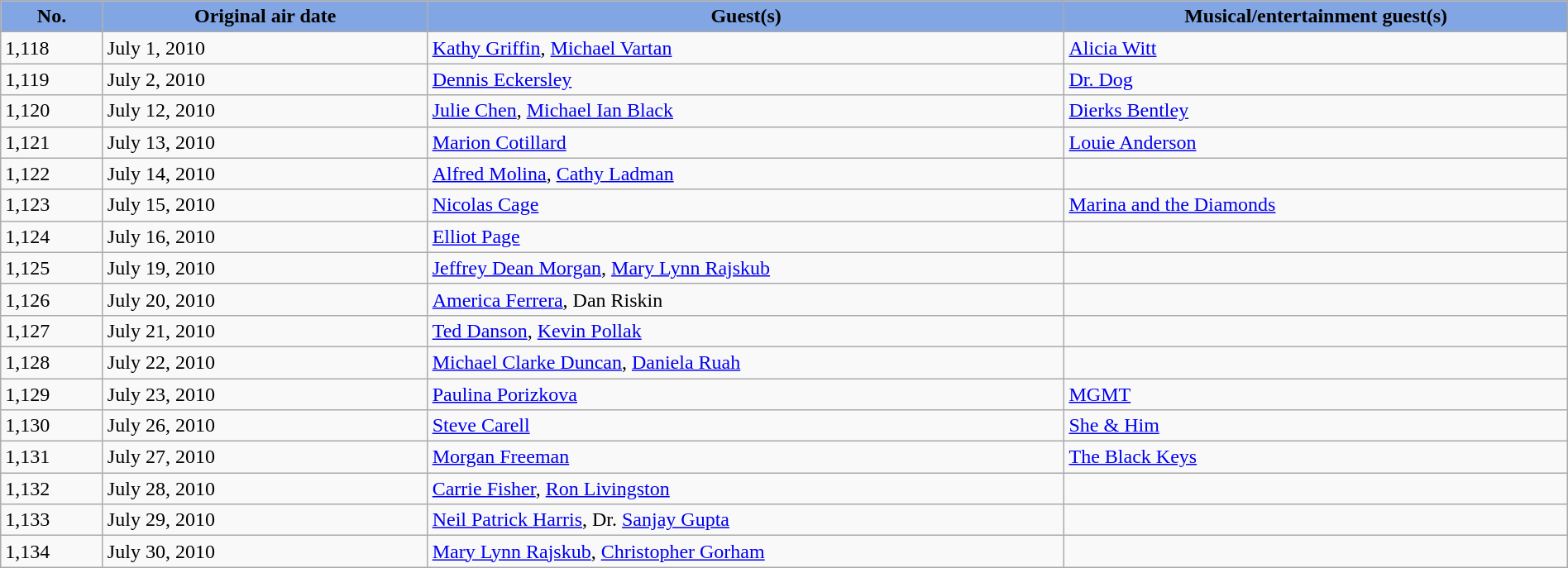<table class="wikitable plainrowheaders" style="width:100%;">
<tr>
<th style="width:50px; background:#81a6e3;">No.</th>
<th style="width:175px; background:#81a6e3;">Original air date</th>
<th style="width:350px; background:#81a6e3;">Guest(s)</th>
<th style="width:275px; background:#81a6e3;">Musical/entertainment guest(s)</th>
</tr>
<tr>
<td>1,118</td>
<td>July 1, 2010</td>
<td><a href='#'>Kathy Griffin</a>, <a href='#'>Michael Vartan</a></td>
<td><a href='#'>Alicia Witt</a></td>
</tr>
<tr>
<td>1,119</td>
<td>July 2, 2010</td>
<td><a href='#'>Dennis Eckersley</a></td>
<td><a href='#'>Dr. Dog</a></td>
</tr>
<tr>
<td>1,120</td>
<td>July 12, 2010</td>
<td><a href='#'>Julie Chen</a>, <a href='#'>Michael Ian Black</a></td>
<td><a href='#'>Dierks Bentley</a></td>
</tr>
<tr>
<td>1,121</td>
<td>July 13, 2010</td>
<td><a href='#'>Marion Cotillard</a></td>
<td><a href='#'>Louie Anderson</a></td>
</tr>
<tr>
<td>1,122</td>
<td>July 14, 2010</td>
<td><a href='#'>Alfred Molina</a>, <a href='#'>Cathy Ladman</a></td>
<td></td>
</tr>
<tr>
<td>1,123</td>
<td>July 15, 2010</td>
<td><a href='#'>Nicolas Cage</a></td>
<td><a href='#'>Marina and the Diamonds</a></td>
</tr>
<tr>
<td>1,124</td>
<td>July 16, 2010</td>
<td><a href='#'>Elliot Page</a></td>
<td></td>
</tr>
<tr>
<td>1,125</td>
<td>July 19, 2010</td>
<td><a href='#'>Jeffrey Dean Morgan</a>, <a href='#'>Mary Lynn Rajskub</a></td>
<td></td>
</tr>
<tr>
<td>1,126</td>
<td>July 20, 2010</td>
<td><a href='#'>America Ferrera</a>, Dan Riskin</td>
<td></td>
</tr>
<tr>
<td>1,127</td>
<td>July 21, 2010</td>
<td><a href='#'>Ted Danson</a>, <a href='#'>Kevin Pollak</a></td>
<td></td>
</tr>
<tr>
<td>1,128</td>
<td>July 22, 2010</td>
<td><a href='#'>Michael Clarke Duncan</a>, <a href='#'>Daniela Ruah</a></td>
<td></td>
</tr>
<tr>
<td>1,129</td>
<td>July 23, 2010</td>
<td><a href='#'>Paulina Porizkova</a></td>
<td><a href='#'>MGMT</a></td>
</tr>
<tr>
<td>1,130</td>
<td>July 26, 2010</td>
<td><a href='#'>Steve Carell</a></td>
<td><a href='#'>She & Him</a></td>
</tr>
<tr>
<td>1,131</td>
<td>July 27, 2010</td>
<td><a href='#'>Morgan Freeman</a></td>
<td><a href='#'>The Black Keys</a></td>
</tr>
<tr>
<td>1,132</td>
<td>July 28, 2010</td>
<td><a href='#'>Carrie Fisher</a>, <a href='#'>Ron Livingston</a></td>
<td></td>
</tr>
<tr>
<td>1,133</td>
<td>July 29, 2010</td>
<td><a href='#'>Neil Patrick Harris</a>, Dr. <a href='#'>Sanjay Gupta</a></td>
<td></td>
</tr>
<tr>
<td>1,134</td>
<td>July 30, 2010</td>
<td><a href='#'>Mary Lynn Rajskub</a>, <a href='#'>Christopher Gorham</a></td>
</tr>
</table>
